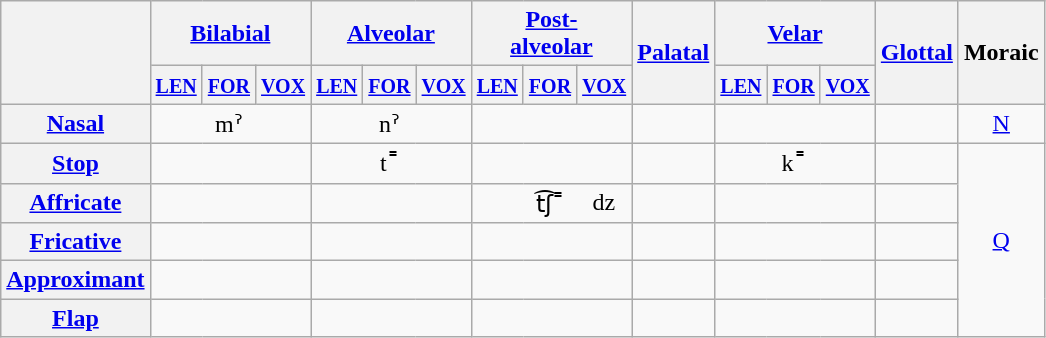<table class="wikitable IPA" style="text-align: center;">
<tr>
<th rowspan="2"></th>
<th colspan=3><a href='#'>Bilabial</a></th>
<th colspan=3><a href='#'>Alveolar</a></th>
<th colspan=3><a href='#'>Post-<br>alveolar</a></th>
<th rowspan="2"><a href='#'>Palatal</a></th>
<th colspan=3><a href='#'>Velar</a></th>
<th rowspan="2"><a href='#'>Glottal</a></th>
<th rowspan="2">Moraic</th>
</tr>
<tr>
<th><small><a href='#'>LEN</a></small></th>
<th><small><a href='#'>FOR</a></small></th>
<th><small><a href='#'>VOX</a></small></th>
<th><small><a href='#'>LEN</a></small></th>
<th><small><a href='#'>FOR</a></small></th>
<th><small><a href='#'>VOX</a></small></th>
<th><small><a href='#'>LEN</a></small></th>
<th><small><a href='#'>FOR</a></small></th>
<th><small><a href='#'>VOX</a></small></th>
<th><small><a href='#'>LEN</a></small></th>
<th><small><a href='#'>FOR</a></small></th>
<th><small><a href='#'>VOX</a></small></th>
</tr>
<tr>
<th><a href='#'>Nasal</a></th>
<td width="20px" style="border-right: 0;"></td>
<td width="20px" style="border-left: 0; border-right: 0;">mˀ</td>
<td width="20px" style="border-left: 0;"></td>
<td width="20px" style="border-right: 0;"></td>
<td width="20px" style="border-left: 0; border-right: 0;">nˀ</td>
<td width="20px" style="border-left: 0;"> </td>
<td colspan="3"></td>
<td></td>
<td colspan="3"></td>
<td></td>
<td><a href='#'>N</a></td>
</tr>
<tr>
<th><a href='#'>Stop</a></th>
<td style="border-right: 0;"></td>
<td style="border-left: 0; border-right: 0"></td>
<td style="border-left: 0;"></td>
<td style="border-right: 0;"></td>
<td style="border-left: 0; border-right: 0">t˭</td>
<td style="border-left: 0;"></td>
<td colspan="3"></td>
<td></td>
<td width="20px" style="border-right: 0;"></td>
<td width="20px" style="border-left: 0; border-right: 0;">k˭</td>
<td width="20px" style="border-left: 0;"></td>
<td style="border-right: 0;"></td>
<td rowspan="5"><a href='#'>Q</a></td>
</tr>
<tr>
<th><a href='#'>Affricate</a></th>
<td colspan="3"></td>
<td colspan="3"></td>
<td style="border-right: 0;"></td>
<td style="border-left: 0;border-right: 0;">t͡ʃ˭</td>
<td style="border-left: 0;">dz</td>
<td></td>
<td colspan="3"></td>
<td></td>
</tr>
<tr>
<th><a href='#'>Fricative</a></th>
<td colspan="3"></td>
<td style="border-right: 0;"></td>
<td style="border-left: 0;border-right: 0;"></td>
<td style="border-left: 0;"></td>
<td colspan="3"></td>
<td></td>
<td colspan="3"></td>
<td width="20px" style="border-right: 0;"></td>
</tr>
<tr>
<th><a href='#'>Approximant</a></th>
<td colspan="3"></td>
<td colspan="3"></td>
<td colspan="3"></td>
<td style="border-left: 0;"></td>
<td style="border-right: 0;"></td>
<td style="border-left: 0;border-right: 0;"></td>
<td style="border-left: 0;"></td>
<td></td>
</tr>
<tr>
<th><a href='#'>Flap</a></th>
<td colspan="3"></td>
<td colspan="3"></td>
<td style="border-right: 0;"></td>
<td style="border-left: 0;border-right: 0;"></td>
<td style="border-left: 0;"></td>
<td></td>
<td colspan="3"></td>
<td></td>
</tr>
</table>
